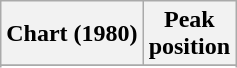<table class="wikitable sortable plainrowheaders" style="text-align:center;">
<tr>
<th scope="col">Chart (1980)</th>
<th scope="col">Peak<br>position</th>
</tr>
<tr>
</tr>
<tr>
</tr>
</table>
